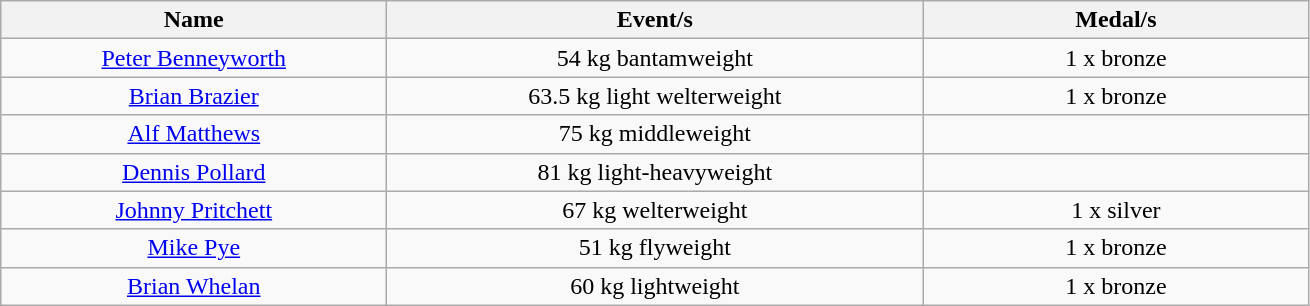<table class="wikitable" style="text-align: center">
<tr>
<th width=250>Name</th>
<th width=350>Event/s</th>
<th width=250>Medal/s</th>
</tr>
<tr>
<td><a href='#'>Peter Benneyworth</a></td>
<td>54 kg bantamweight</td>
<td>1 x bronze</td>
</tr>
<tr>
<td><a href='#'>Brian Brazier</a></td>
<td>63.5 kg light welterweight</td>
<td>1 x bronze</td>
</tr>
<tr>
<td><a href='#'>Alf Matthews</a></td>
<td>75 kg middleweight</td>
<td></td>
</tr>
<tr>
<td><a href='#'>Dennis Pollard</a></td>
<td>81 kg light-heavyweight</td>
<td></td>
</tr>
<tr>
<td><a href='#'>Johnny Pritchett</a></td>
<td>67 kg welterweight</td>
<td>1 x silver</td>
</tr>
<tr>
<td><a href='#'>Mike Pye</a></td>
<td>51 kg flyweight</td>
<td>1 x bronze</td>
</tr>
<tr>
<td><a href='#'>Brian Whelan</a></td>
<td>60 kg lightweight</td>
<td>1 x bronze</td>
</tr>
</table>
